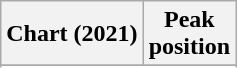<table class="wikitable sortable plainrowheaders" style="text-align:center">
<tr>
<th scope="col">Chart (2021)</th>
<th scope="col">Peak<br>position</th>
</tr>
<tr>
</tr>
<tr>
</tr>
</table>
